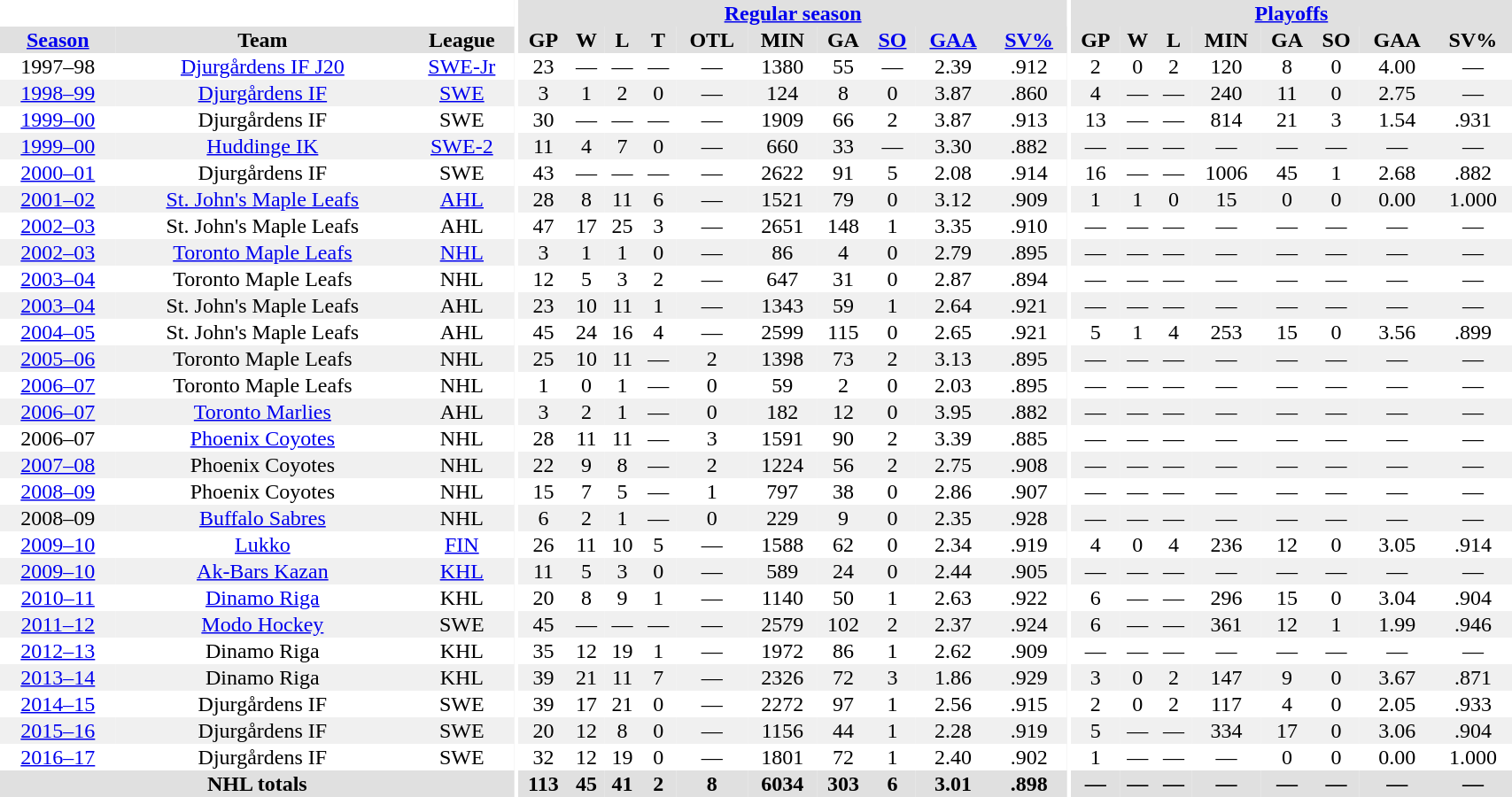<table border="0" cellpadding="1" cellspacing="0" style="width:90%; text-align:center;">
<tr bgcolor="#e0e0e0">
<th colspan="3" bgcolor="#ffffff"></th>
<th rowspan="99" bgcolor="#ffffff"></th>
<th colspan="10" bgcolor="#e0e0e0"><a href='#'>Regular season</a></th>
<th rowspan="99" bgcolor="#ffffff"></th>
<th colspan="8" bgcolor="#e0e0e0"><a href='#'>Playoffs</a></th>
</tr>
<tr bgcolor="#e0e0e0">
<th><a href='#'>Season</a></th>
<th>Team</th>
<th>League</th>
<th>GP</th>
<th>W</th>
<th>L</th>
<th>T</th>
<th>OTL</th>
<th>MIN</th>
<th>GA</th>
<th><a href='#'>SO</a></th>
<th><a href='#'>GAA</a></th>
<th><a href='#'>SV%</a></th>
<th>GP</th>
<th>W</th>
<th>L</th>
<th>MIN</th>
<th>GA</th>
<th>SO</th>
<th>GAA</th>
<th>SV%</th>
</tr>
<tr>
<td>1997–98</td>
<td><a href='#'>Djurgårdens IF J20</a></td>
<td><a href='#'>SWE-Jr</a></td>
<td>23</td>
<td>—</td>
<td>—</td>
<td>—</td>
<td>—</td>
<td>1380</td>
<td>55</td>
<td>—</td>
<td>2.39</td>
<td>.912</td>
<td>2</td>
<td>0</td>
<td>2</td>
<td>120</td>
<td>8</td>
<td>0</td>
<td>4.00</td>
<td>—</td>
</tr>
<tr bgcolor="#f0f0f0">
<td><a href='#'>1998–99</a></td>
<td><a href='#'>Djurgårdens IF</a></td>
<td><a href='#'>SWE</a></td>
<td>3</td>
<td>1</td>
<td>2</td>
<td>0</td>
<td>—</td>
<td>124</td>
<td>8</td>
<td>0</td>
<td>3.87</td>
<td>.860</td>
<td>4</td>
<td>—</td>
<td>—</td>
<td>240</td>
<td>11</td>
<td>0</td>
<td>2.75</td>
<td>—</td>
</tr>
<tr>
<td><a href='#'>1999–00</a></td>
<td>Djurgårdens IF</td>
<td>SWE</td>
<td>30</td>
<td>—</td>
<td>—</td>
<td>—</td>
<td>—</td>
<td>1909</td>
<td>66</td>
<td>2</td>
<td>3.87</td>
<td>.913</td>
<td>13</td>
<td>—</td>
<td>—</td>
<td>814</td>
<td>21</td>
<td>3</td>
<td>1.54</td>
<td>.931</td>
</tr>
<tr bgcolor="#f0f0f0">
<td><a href='#'>1999–00</a></td>
<td><a href='#'>Huddinge IK</a></td>
<td><a href='#'>SWE-2</a></td>
<td>11</td>
<td>4</td>
<td>7</td>
<td>0</td>
<td>—</td>
<td>660</td>
<td>33</td>
<td>—</td>
<td>3.30</td>
<td>.882</td>
<td>—</td>
<td>—</td>
<td>—</td>
<td>—</td>
<td>—</td>
<td>—</td>
<td>—</td>
<td>—</td>
</tr>
<tr>
<td><a href='#'>2000–01</a></td>
<td>Djurgårdens IF</td>
<td>SWE</td>
<td>43</td>
<td>—</td>
<td>—</td>
<td>—</td>
<td>—</td>
<td>2622</td>
<td>91</td>
<td>5</td>
<td>2.08</td>
<td>.914</td>
<td>16</td>
<td>—</td>
<td>—</td>
<td>1006</td>
<td>45</td>
<td>1</td>
<td>2.68</td>
<td>.882</td>
</tr>
<tr bgcolor="#f0f0f0">
<td><a href='#'>2001–02</a></td>
<td><a href='#'>St. John's Maple Leafs</a></td>
<td><a href='#'>AHL</a></td>
<td>28</td>
<td>8</td>
<td>11</td>
<td>6</td>
<td>—</td>
<td>1521</td>
<td>79</td>
<td>0</td>
<td>3.12</td>
<td>.909</td>
<td>1</td>
<td>1</td>
<td>0</td>
<td>15</td>
<td>0</td>
<td>0</td>
<td>0.00</td>
<td>1.000</td>
</tr>
<tr>
<td><a href='#'>2002–03</a></td>
<td>St. John's Maple Leafs</td>
<td>AHL</td>
<td>47</td>
<td>17</td>
<td>25</td>
<td>3</td>
<td>—</td>
<td>2651</td>
<td>148</td>
<td>1</td>
<td>3.35</td>
<td>.910</td>
<td>—</td>
<td>—</td>
<td>—</td>
<td>—</td>
<td>—</td>
<td>—</td>
<td>—</td>
<td>—</td>
</tr>
<tr bgcolor="#f0f0f0">
<td><a href='#'>2002–03</a></td>
<td><a href='#'>Toronto Maple Leafs</a></td>
<td><a href='#'>NHL</a></td>
<td>3</td>
<td>1</td>
<td>1</td>
<td>0</td>
<td>—</td>
<td>86</td>
<td>4</td>
<td>0</td>
<td>2.79</td>
<td>.895</td>
<td>—</td>
<td>—</td>
<td>—</td>
<td>—</td>
<td>—</td>
<td>—</td>
<td>—</td>
<td>—</td>
</tr>
<tr>
<td><a href='#'>2003–04</a></td>
<td>Toronto Maple Leafs</td>
<td>NHL</td>
<td>12</td>
<td>5</td>
<td>3</td>
<td>2</td>
<td>—</td>
<td>647</td>
<td>31</td>
<td>0</td>
<td>2.87</td>
<td>.894</td>
<td>—</td>
<td>—</td>
<td>—</td>
<td>—</td>
<td>—</td>
<td>—</td>
<td>—</td>
<td>—</td>
</tr>
<tr bgcolor="#f0f0f0">
<td><a href='#'>2003–04</a></td>
<td>St. John's Maple Leafs</td>
<td>AHL</td>
<td>23</td>
<td>10</td>
<td>11</td>
<td>1</td>
<td>—</td>
<td>1343</td>
<td>59</td>
<td>1</td>
<td>2.64</td>
<td>.921</td>
<td>—</td>
<td>—</td>
<td>—</td>
<td>—</td>
<td>—</td>
<td>—</td>
<td>—</td>
<td>—</td>
</tr>
<tr>
<td><a href='#'>2004–05</a></td>
<td>St. John's Maple Leafs</td>
<td>AHL</td>
<td>45</td>
<td>24</td>
<td>16</td>
<td>4</td>
<td>—</td>
<td>2599</td>
<td>115</td>
<td>0</td>
<td>2.65</td>
<td>.921</td>
<td>5</td>
<td>1</td>
<td>4</td>
<td>253</td>
<td>15</td>
<td>0</td>
<td>3.56</td>
<td>.899</td>
</tr>
<tr bgcolor="#f0f0f0">
<td><a href='#'>2005–06</a></td>
<td>Toronto Maple Leafs</td>
<td>NHL</td>
<td>25</td>
<td>10</td>
<td>11</td>
<td>—</td>
<td>2</td>
<td>1398</td>
<td>73</td>
<td>2</td>
<td>3.13</td>
<td>.895</td>
<td>—</td>
<td>—</td>
<td>—</td>
<td>—</td>
<td>—</td>
<td>—</td>
<td>—</td>
<td>—</td>
</tr>
<tr>
<td><a href='#'>2006–07</a></td>
<td>Toronto Maple Leafs</td>
<td>NHL</td>
<td>1</td>
<td>0</td>
<td>1</td>
<td>—</td>
<td>0</td>
<td>59</td>
<td>2</td>
<td>0</td>
<td>2.03</td>
<td>.895</td>
<td>—</td>
<td>—</td>
<td>—</td>
<td>—</td>
<td>—</td>
<td>—</td>
<td>—</td>
<td>—</td>
</tr>
<tr bgcolor="#f0f0f0">
<td><a href='#'>2006–07</a></td>
<td><a href='#'>Toronto Marlies</a></td>
<td>AHL</td>
<td>3</td>
<td>2</td>
<td>1</td>
<td>—</td>
<td>0</td>
<td>182</td>
<td>12</td>
<td>0</td>
<td>3.95</td>
<td>.882</td>
<td>—</td>
<td>—</td>
<td>—</td>
<td>—</td>
<td>—</td>
<td>—</td>
<td>—</td>
<td>—</td>
</tr>
<tr>
<td>2006–07</td>
<td><a href='#'>Phoenix Coyotes</a></td>
<td>NHL</td>
<td>28</td>
<td>11</td>
<td>11</td>
<td>—</td>
<td>3</td>
<td>1591</td>
<td>90</td>
<td>2</td>
<td>3.39</td>
<td>.885</td>
<td>—</td>
<td>—</td>
<td>—</td>
<td>—</td>
<td>—</td>
<td>—</td>
<td>—</td>
<td>—</td>
</tr>
<tr bgcolor="#f0f0f0">
<td><a href='#'>2007–08</a></td>
<td>Phoenix Coyotes</td>
<td>NHL</td>
<td>22</td>
<td>9</td>
<td>8</td>
<td>—</td>
<td>2</td>
<td>1224</td>
<td>56</td>
<td>2</td>
<td>2.75</td>
<td>.908</td>
<td>—</td>
<td>—</td>
<td>—</td>
<td>—</td>
<td>—</td>
<td>—</td>
<td>—</td>
<td>—</td>
</tr>
<tr>
<td><a href='#'>2008–09</a></td>
<td>Phoenix Coyotes</td>
<td>NHL</td>
<td>15</td>
<td>7</td>
<td>5</td>
<td>—</td>
<td>1</td>
<td>797</td>
<td>38</td>
<td>0</td>
<td>2.86</td>
<td>.907</td>
<td>—</td>
<td>—</td>
<td>—</td>
<td>—</td>
<td>—</td>
<td>—</td>
<td>—</td>
<td>—</td>
</tr>
<tr bgcolor="#f0f0f0">
<td>2008–09</td>
<td><a href='#'>Buffalo Sabres</a></td>
<td>NHL</td>
<td>6</td>
<td>2</td>
<td>1</td>
<td>—</td>
<td>0</td>
<td>229</td>
<td>9</td>
<td>0</td>
<td>2.35</td>
<td>.928</td>
<td>—</td>
<td>—</td>
<td>—</td>
<td>—</td>
<td>—</td>
<td>—</td>
<td>—</td>
<td>—</td>
</tr>
<tr>
<td><a href='#'>2009–10</a></td>
<td><a href='#'>Lukko</a></td>
<td><a href='#'>FIN</a></td>
<td>26</td>
<td>11</td>
<td>10</td>
<td>5</td>
<td>—</td>
<td>1588</td>
<td>62</td>
<td>0</td>
<td>2.34</td>
<td>.919</td>
<td>4</td>
<td>0</td>
<td>4</td>
<td>236</td>
<td>12</td>
<td>0</td>
<td>3.05</td>
<td>.914</td>
</tr>
<tr bgcolor="#f0f0f0">
<td><a href='#'>2009–10</a></td>
<td><a href='#'>Ak-Bars Kazan</a></td>
<td><a href='#'>KHL</a></td>
<td>11</td>
<td>5</td>
<td>3</td>
<td>0</td>
<td>—</td>
<td>589</td>
<td>24</td>
<td>0</td>
<td>2.44</td>
<td>.905</td>
<td>—</td>
<td>—</td>
<td>—</td>
<td>—</td>
<td>—</td>
<td>—</td>
<td>—</td>
<td>—</td>
</tr>
<tr>
<td><a href='#'>2010–11</a></td>
<td><a href='#'>Dinamo Riga</a></td>
<td>KHL</td>
<td>20</td>
<td>8</td>
<td>9</td>
<td>1</td>
<td>—</td>
<td>1140</td>
<td>50</td>
<td>1</td>
<td>2.63</td>
<td>.922</td>
<td>6</td>
<td>—</td>
<td>—</td>
<td>296</td>
<td>15</td>
<td>0</td>
<td>3.04</td>
<td>.904</td>
</tr>
<tr bgcolor="#f0f0f0">
<td><a href='#'>2011–12</a></td>
<td><a href='#'>Modo Hockey</a></td>
<td>SWE</td>
<td>45</td>
<td>—</td>
<td>—</td>
<td>—</td>
<td>—</td>
<td>2579</td>
<td>102</td>
<td>2</td>
<td>2.37</td>
<td>.924</td>
<td>6</td>
<td>—</td>
<td>—</td>
<td>361</td>
<td>12</td>
<td>1</td>
<td>1.99</td>
<td>.946</td>
</tr>
<tr>
<td><a href='#'>2012–13</a></td>
<td>Dinamo Riga</td>
<td>KHL</td>
<td>35</td>
<td>12</td>
<td>19</td>
<td>1</td>
<td>—</td>
<td>1972</td>
<td>86</td>
<td>1</td>
<td>2.62</td>
<td>.909</td>
<td>—</td>
<td>—</td>
<td>—</td>
<td>—</td>
<td>—</td>
<td>—</td>
<td>—</td>
<td>—</td>
</tr>
<tr bgcolor="#f0f0f0">
<td><a href='#'>2013–14</a></td>
<td>Dinamo Riga</td>
<td>KHL</td>
<td>39</td>
<td>21</td>
<td>11</td>
<td>7</td>
<td>—</td>
<td>2326</td>
<td>72</td>
<td>3</td>
<td>1.86</td>
<td>.929</td>
<td>3</td>
<td>0</td>
<td>2</td>
<td>147</td>
<td>9</td>
<td>0</td>
<td>3.67</td>
<td>.871</td>
</tr>
<tr>
<td><a href='#'>2014–15</a></td>
<td>Djurgårdens IF</td>
<td>SWE</td>
<td>39</td>
<td>17</td>
<td>21</td>
<td>0</td>
<td>—</td>
<td>2272</td>
<td>97</td>
<td>1</td>
<td>2.56</td>
<td>.915</td>
<td>2</td>
<td>0</td>
<td>2</td>
<td>117</td>
<td>4</td>
<td>0</td>
<td>2.05</td>
<td>.933</td>
</tr>
<tr bgcolor="#f0f0f0">
<td><a href='#'>2015–16</a></td>
<td>Djurgårdens IF</td>
<td>SWE</td>
<td>20</td>
<td>12</td>
<td>8</td>
<td>0</td>
<td>—</td>
<td>1156</td>
<td>44</td>
<td>1</td>
<td>2.28</td>
<td>.919</td>
<td>5</td>
<td>—</td>
<td>—</td>
<td>334</td>
<td>17</td>
<td>0</td>
<td>3.06</td>
<td>.904</td>
</tr>
<tr>
<td><a href='#'>2016–17</a></td>
<td>Djurgårdens IF</td>
<td>SWE</td>
<td>32</td>
<td>12</td>
<td>19</td>
<td>0</td>
<td>—</td>
<td>1801</td>
<td>72</td>
<td>1</td>
<td>2.40</td>
<td>.902</td>
<td>1</td>
<td>—</td>
<td>—</td>
<td>—</td>
<td>0</td>
<td>0</td>
<td>0.00</td>
<td>1.000</td>
</tr>
<tr bgcolor="#e0e0e0">
<th colspan=3>NHL totals</th>
<th>113</th>
<th>45</th>
<th>41</th>
<th>2</th>
<th>8</th>
<th>6034</th>
<th>303</th>
<th>6</th>
<th>3.01</th>
<th>.898</th>
<th>—</th>
<th>—</th>
<th>—</th>
<th>—</th>
<th>—</th>
<th>—</th>
<th>—</th>
<th>—</th>
</tr>
</table>
